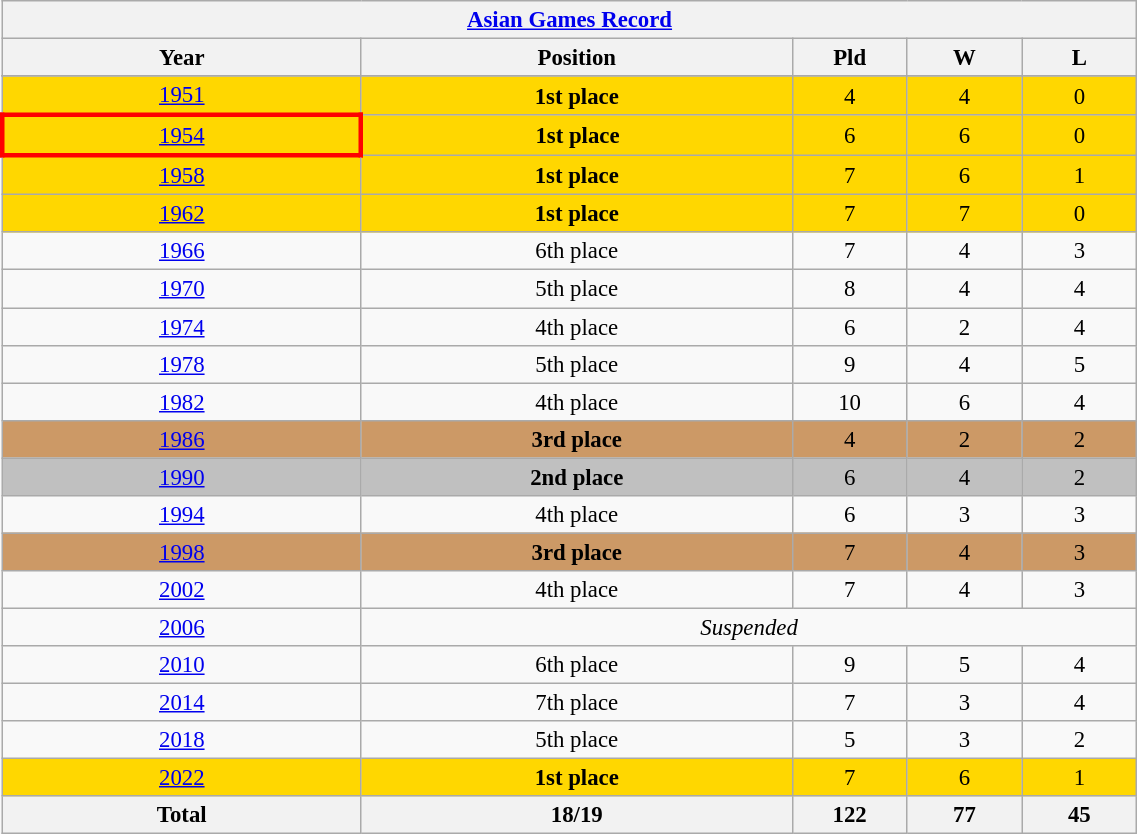<table class="wikitable collapsible autocollapse" style="text-align: center; font-size:95%;" width=60%>
<tr>
<th colspan=9><a href='#'>Asian Games Record</a></th>
</tr>
<tr>
<th width=25%>Year</th>
<th width=30%>Position</th>
<th width=8%>Pld</th>
<th width=8%>W</th>
<th width=8%>L</th>
</tr>
<tr bgcolor="#cc9966">
</tr>
<tr bgcolor=gold>
<td> <a href='#'>1951</a></td>
<td><strong>1st place</strong></td>
<td>4</td>
<td>4</td>
<td>0</td>
</tr>
<tr bgcolor=gold>
<td style="border: 3px solid red"> <a href='#'>1954</a></td>
<td><strong>1st place</strong></td>
<td>6</td>
<td>6</td>
<td>0</td>
</tr>
<tr bgcolor=gold>
<td> <a href='#'>1958</a></td>
<td><strong>1st place</strong></td>
<td>7</td>
<td>6</td>
<td>1</td>
</tr>
<tr bgcolor=gold>
<td> <a href='#'>1962</a></td>
<td><strong>1st place</strong></td>
<td>7</td>
<td>7</td>
<td>0</td>
</tr>
<tr>
<td> <a href='#'>1966</a></td>
<td>6th place</td>
<td>7</td>
<td>4</td>
<td>3</td>
</tr>
<tr>
<td> <a href='#'>1970</a></td>
<td>5th place</td>
<td>8</td>
<td>4</td>
<td>4</td>
</tr>
<tr>
<td> <a href='#'>1974</a></td>
<td>4th place</td>
<td>6</td>
<td>2</td>
<td>4</td>
</tr>
<tr>
<td> <a href='#'>1978</a></td>
<td>5th place</td>
<td>9</td>
<td>4</td>
<td>5</td>
</tr>
<tr>
<td> <a href='#'>1982</a></td>
<td>4th place</td>
<td>10</td>
<td>6</td>
<td>4</td>
</tr>
<tr bgcolor=#cc9966>
<td> <a href='#'>1986</a></td>
<td><strong>3rd place</strong></td>
<td>4</td>
<td>2</td>
<td>2</td>
</tr>
<tr bgcolor=silver>
<td> <a href='#'>1990</a></td>
<td><strong>2nd place</strong></td>
<td>6</td>
<td>4</td>
<td>2</td>
</tr>
<tr>
<td> <a href='#'>1994</a></td>
<td>4th place</td>
<td>6</td>
<td>3</td>
<td>3</td>
</tr>
<tr bgcolor=#cc9966>
<td> <a href='#'>1998</a></td>
<td><strong>3rd place</strong></td>
<td>7</td>
<td>4</td>
<td>3</td>
</tr>
<tr>
<td> <a href='#'>2002</a></td>
<td>4th place</td>
<td>7</td>
<td>4</td>
<td>3</td>
</tr>
<tr>
<td> <a href='#'>2006</a></td>
<td colspan=4><em>Suspended</em></td>
</tr>
<tr>
<td> <a href='#'>2010</a></td>
<td>6th place</td>
<td>9</td>
<td>5</td>
<td>4</td>
</tr>
<tr>
<td> <a href='#'>2014</a></td>
<td>7th place</td>
<td>7</td>
<td>3</td>
<td>4</td>
</tr>
<tr>
<td> <a href='#'>2018</a></td>
<td>5th place</td>
<td>5</td>
<td>3</td>
<td>2</td>
</tr>
<tr bgcolor=gold>
<td> <a href='#'>2022</a></td>
<td><strong>1st place</strong></td>
<td>7</td>
<td>6</td>
<td>1</td>
</tr>
<tr>
<th><strong>Total</strong></th>
<th>18/19</th>
<th>122</th>
<th>77</th>
<th>45</th>
</tr>
</table>
